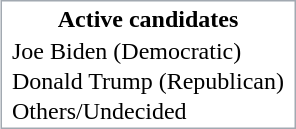<table style="float:right; margin-left: 1em; margin-bottom: 0.5em; border: 1px solid #a2a9b1;">
<tr>
<td style="text-align: center"><span><strong>Active candidates</strong></span></td>
</tr>
<tr>
<td style="padding: 0 5px;"> Joe Biden (Democratic)</td>
</tr>
<tr>
<td style="padding: 0 5px;"> Donald Trump (Republican)</td>
</tr>
<tr>
<td style="padding: 0 5px;"> Others/Undecided<br></td>
</tr>
</table>
